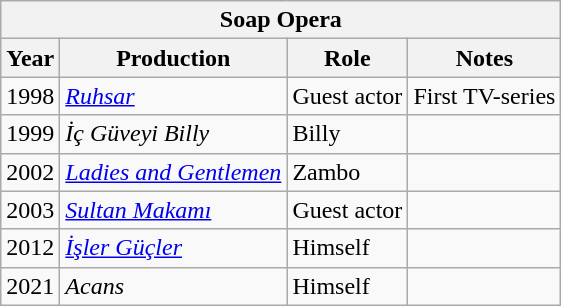<table class="wikitable">
<tr>
<th colspan="4">Soap Opera</th>
</tr>
<tr>
<th>Year</th>
<th>Production</th>
<th>Role</th>
<th>Notes</th>
</tr>
<tr>
<td>1998</td>
<td><em><a href='#'>Ruhsar</a></em></td>
<td>Guest actor</td>
<td>First TV-series</td>
</tr>
<tr>
<td>1999</td>
<td><em>İç Güveyi Billy</em></td>
<td>Billy</td>
<td></td>
</tr>
<tr>
<td>2002</td>
<td><a href='#'><em>Ladies and Gentlemen</em></a></td>
<td>Zambo</td>
<td></td>
</tr>
<tr>
<td>2003</td>
<td><em><a href='#'>Sultan Makamı</a></em></td>
<td>Guest actor</td>
<td></td>
</tr>
<tr>
<td>2012</td>
<td><em><a href='#'>İşler Güçler</a></em></td>
<td>Himself</td>
<td></td>
</tr>
<tr>
<td>2021</td>
<td><em>Acans</em></td>
<td>Himself</td>
<td></td>
</tr>
</table>
